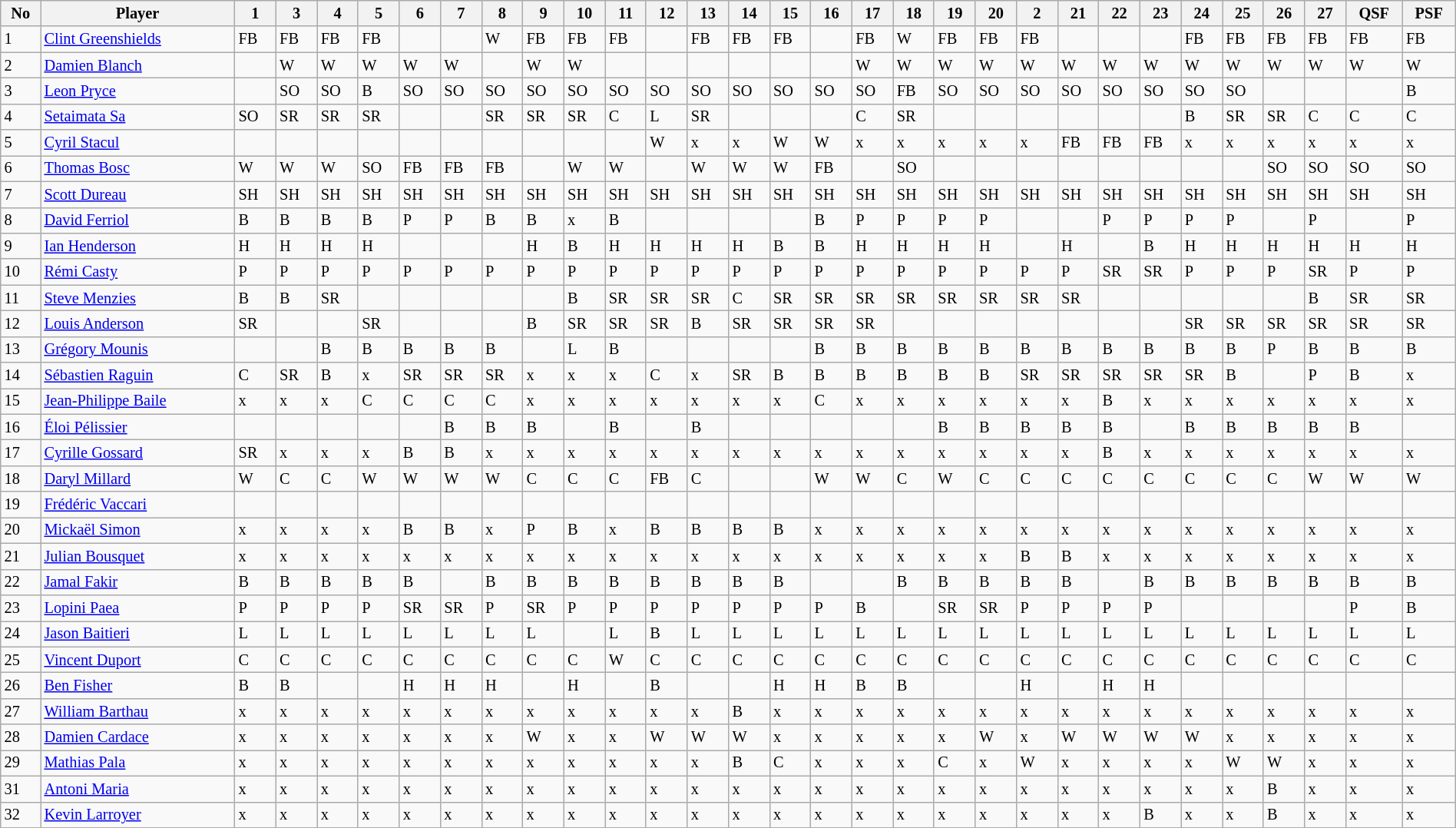<table class="wikitable"  style="font-size:85%; width:100%;">
<tr>
<th>No</th>
<th>Player</th>
<th>1</th>
<th>3</th>
<th>4</th>
<th>5</th>
<th>6</th>
<th>7</th>
<th>8</th>
<th>9</th>
<th>10</th>
<th>11</th>
<th>12</th>
<th>13</th>
<th>14</th>
<th>15</th>
<th>16</th>
<th>17</th>
<th>18</th>
<th>19</th>
<th>20</th>
<th>2</th>
<th>21</th>
<th>22</th>
<th>23</th>
<th>24</th>
<th>25</th>
<th>26</th>
<th>27</th>
<th>QSF</th>
<th>PSF</th>
</tr>
<tr>
<td>1</td>
<td><a href='#'>Clint Greenshields</a></td>
<td>FB</td>
<td>FB</td>
<td>FB</td>
<td>FB</td>
<td></td>
<td></td>
<td>W</td>
<td>FB</td>
<td>FB</td>
<td>FB</td>
<td></td>
<td>FB</td>
<td>FB</td>
<td>FB</td>
<td></td>
<td>FB</td>
<td>W</td>
<td>FB</td>
<td>FB</td>
<td>FB</td>
<td></td>
<td></td>
<td></td>
<td>FB</td>
<td>FB</td>
<td>FB</td>
<td>FB</td>
<td>FB</td>
<td>FB</td>
</tr>
<tr>
<td>2</td>
<td><a href='#'>Damien Blanch</a></td>
<td></td>
<td>W</td>
<td>W</td>
<td>W</td>
<td>W</td>
<td>W</td>
<td></td>
<td>W</td>
<td>W</td>
<td></td>
<td></td>
<td></td>
<td></td>
<td></td>
<td></td>
<td>W</td>
<td>W</td>
<td>W</td>
<td>W</td>
<td>W</td>
<td>W</td>
<td>W</td>
<td>W</td>
<td>W</td>
<td>W</td>
<td>W</td>
<td>W</td>
<td>W</td>
<td>W</td>
</tr>
<tr>
<td>3</td>
<td><a href='#'>Leon Pryce</a></td>
<td></td>
<td>SO</td>
<td>SO</td>
<td>B</td>
<td>SO</td>
<td>SO</td>
<td>SO</td>
<td>SO</td>
<td>SO</td>
<td>SO</td>
<td>SO</td>
<td>SO</td>
<td>SO</td>
<td>SO</td>
<td>SO</td>
<td>SO</td>
<td>FB</td>
<td>SO</td>
<td>SO</td>
<td>SO</td>
<td>SO</td>
<td>SO</td>
<td>SO</td>
<td>SO</td>
<td>SO</td>
<td></td>
<td></td>
<td></td>
<td>B</td>
</tr>
<tr>
<td>4</td>
<td><a href='#'>Setaimata Sa</a></td>
<td>SO</td>
<td>SR</td>
<td>SR</td>
<td>SR</td>
<td></td>
<td></td>
<td>SR</td>
<td>SR</td>
<td>SR</td>
<td>C</td>
<td>L</td>
<td>SR</td>
<td></td>
<td></td>
<td></td>
<td>C</td>
<td>SR</td>
<td></td>
<td></td>
<td></td>
<td></td>
<td></td>
<td></td>
<td>B</td>
<td>SR</td>
<td>SR</td>
<td>C</td>
<td>C</td>
<td>C</td>
</tr>
<tr>
<td>5</td>
<td><a href='#'>Cyril Stacul</a></td>
<td></td>
<td></td>
<td></td>
<td></td>
<td></td>
<td></td>
<td></td>
<td></td>
<td></td>
<td></td>
<td>W</td>
<td>x</td>
<td>x</td>
<td>W</td>
<td>W</td>
<td>x</td>
<td>x</td>
<td>x</td>
<td>x</td>
<td>x</td>
<td>FB</td>
<td>FB</td>
<td>FB</td>
<td>x</td>
<td>x</td>
<td>x</td>
<td>x</td>
<td>x</td>
<td>x</td>
</tr>
<tr>
<td>6</td>
<td><a href='#'>Thomas Bosc</a></td>
<td>W</td>
<td>W</td>
<td>W</td>
<td>SO</td>
<td>FB</td>
<td>FB</td>
<td>FB</td>
<td></td>
<td>W</td>
<td>W</td>
<td></td>
<td>W</td>
<td>W</td>
<td>W</td>
<td>FB</td>
<td></td>
<td>SO</td>
<td></td>
<td></td>
<td></td>
<td></td>
<td></td>
<td></td>
<td></td>
<td></td>
<td>SO</td>
<td>SO</td>
<td>SO</td>
<td>SO</td>
</tr>
<tr>
<td>7</td>
<td><a href='#'>Scott Dureau</a></td>
<td>SH</td>
<td>SH</td>
<td>SH</td>
<td>SH</td>
<td>SH</td>
<td>SH</td>
<td>SH</td>
<td>SH</td>
<td>SH</td>
<td>SH</td>
<td>SH</td>
<td>SH</td>
<td>SH</td>
<td>SH</td>
<td>SH</td>
<td>SH</td>
<td>SH</td>
<td>SH</td>
<td>SH</td>
<td>SH</td>
<td>SH</td>
<td>SH</td>
<td>SH</td>
<td>SH</td>
<td>SH</td>
<td>SH</td>
<td>SH</td>
<td>SH</td>
<td>SH</td>
</tr>
<tr>
<td>8</td>
<td><a href='#'>David Ferriol</a></td>
<td>B</td>
<td>B</td>
<td>B</td>
<td>B</td>
<td>P</td>
<td>P</td>
<td>B</td>
<td>B</td>
<td>x</td>
<td>B</td>
<td></td>
<td></td>
<td></td>
<td></td>
<td>B</td>
<td>P</td>
<td>P</td>
<td>P</td>
<td>P</td>
<td></td>
<td></td>
<td>P</td>
<td>P</td>
<td>P</td>
<td>P</td>
<td></td>
<td>P</td>
<td></td>
<td>P</td>
</tr>
<tr>
<td>9</td>
<td><a href='#'>Ian Henderson</a></td>
<td>H</td>
<td>H</td>
<td>H</td>
<td>H</td>
<td></td>
<td></td>
<td></td>
<td>H</td>
<td>B</td>
<td>H</td>
<td>H</td>
<td>H</td>
<td>H</td>
<td>B</td>
<td>B</td>
<td>H</td>
<td>H</td>
<td>H</td>
<td>H</td>
<td></td>
<td>H</td>
<td></td>
<td>B</td>
<td>H</td>
<td>H</td>
<td>H</td>
<td>H</td>
<td>H</td>
<td>H</td>
</tr>
<tr>
<td>10</td>
<td><a href='#'>Rémi Casty</a></td>
<td>P</td>
<td>P</td>
<td>P</td>
<td>P</td>
<td>P</td>
<td>P</td>
<td>P</td>
<td>P</td>
<td>P</td>
<td>P</td>
<td>P</td>
<td>P</td>
<td>P</td>
<td>P</td>
<td>P</td>
<td>P</td>
<td>P</td>
<td>P</td>
<td>P</td>
<td>P</td>
<td>P</td>
<td>SR</td>
<td>SR</td>
<td>P</td>
<td>P</td>
<td>P</td>
<td>SR</td>
<td>P</td>
<td>P</td>
</tr>
<tr>
<td>11</td>
<td><a href='#'>Steve Menzies</a></td>
<td>B</td>
<td>B</td>
<td>SR</td>
<td></td>
<td></td>
<td></td>
<td></td>
<td></td>
<td>B</td>
<td>SR</td>
<td>SR</td>
<td>SR</td>
<td>C</td>
<td>SR</td>
<td>SR</td>
<td>SR</td>
<td>SR</td>
<td>SR</td>
<td>SR</td>
<td>SR</td>
<td>SR</td>
<td></td>
<td></td>
<td></td>
<td></td>
<td></td>
<td>B</td>
<td>SR</td>
<td>SR</td>
</tr>
<tr>
<td>12</td>
<td><a href='#'>Louis Anderson</a></td>
<td>SR</td>
<td></td>
<td></td>
<td>SR</td>
<td></td>
<td></td>
<td></td>
<td>B</td>
<td>SR</td>
<td>SR</td>
<td>SR</td>
<td>B</td>
<td>SR</td>
<td>SR</td>
<td>SR</td>
<td>SR</td>
<td></td>
<td></td>
<td></td>
<td></td>
<td></td>
<td></td>
<td></td>
<td>SR</td>
<td>SR</td>
<td>SR</td>
<td>SR</td>
<td>SR</td>
<td>SR</td>
</tr>
<tr>
<td>13</td>
<td><a href='#'>Grégory Mounis</a></td>
<td></td>
<td></td>
<td>B</td>
<td>B</td>
<td>B</td>
<td>B</td>
<td>B</td>
<td></td>
<td>L</td>
<td>B</td>
<td></td>
<td></td>
<td></td>
<td></td>
<td>B</td>
<td>B</td>
<td>B</td>
<td>B</td>
<td>B</td>
<td>B</td>
<td>B</td>
<td>B</td>
<td>B</td>
<td>B</td>
<td>B</td>
<td>P</td>
<td>B</td>
<td>B</td>
<td>B</td>
</tr>
<tr>
<td>14</td>
<td><a href='#'>Sébastien Raguin</a></td>
<td>C</td>
<td>SR</td>
<td>B</td>
<td>x</td>
<td>SR</td>
<td>SR</td>
<td>SR</td>
<td>x</td>
<td>x</td>
<td>x</td>
<td>C</td>
<td>x</td>
<td>SR</td>
<td>B</td>
<td>B</td>
<td>B</td>
<td>B</td>
<td>B</td>
<td>B</td>
<td>SR</td>
<td>SR</td>
<td>SR</td>
<td>SR</td>
<td>SR</td>
<td>B</td>
<td></td>
<td>P</td>
<td>B</td>
<td>x</td>
</tr>
<tr>
<td>15</td>
<td><a href='#'>Jean-Philippe Baile</a></td>
<td>x</td>
<td>x</td>
<td>x</td>
<td>C</td>
<td>C</td>
<td>C</td>
<td>C</td>
<td>x</td>
<td>x</td>
<td>x</td>
<td>x</td>
<td>x</td>
<td>x</td>
<td>x</td>
<td>C</td>
<td>x</td>
<td>x</td>
<td>x</td>
<td>x</td>
<td>x</td>
<td>x</td>
<td>B</td>
<td>x</td>
<td>x</td>
<td>x</td>
<td>x</td>
<td>x</td>
<td>x</td>
<td>x</td>
</tr>
<tr>
<td>16</td>
<td><a href='#'>Éloi Pélissier</a></td>
<td></td>
<td></td>
<td></td>
<td></td>
<td></td>
<td>B</td>
<td>B</td>
<td>B</td>
<td></td>
<td>B</td>
<td></td>
<td>B</td>
<td></td>
<td></td>
<td></td>
<td></td>
<td></td>
<td>B</td>
<td>B</td>
<td>B</td>
<td>B</td>
<td>B</td>
<td></td>
<td>B</td>
<td>B</td>
<td>B</td>
<td>B</td>
<td>B</td>
<td></td>
</tr>
<tr>
<td>17</td>
<td><a href='#'>Cyrille Gossard</a></td>
<td>SR</td>
<td>x</td>
<td>x</td>
<td>x</td>
<td>B</td>
<td>B</td>
<td>x</td>
<td>x</td>
<td>x</td>
<td>x</td>
<td>x</td>
<td>x</td>
<td>x</td>
<td>x</td>
<td>x</td>
<td>x</td>
<td>x</td>
<td>x</td>
<td>x</td>
<td>x</td>
<td>x</td>
<td>B</td>
<td>x</td>
<td>x</td>
<td>x</td>
<td>x</td>
<td>x</td>
<td>x</td>
<td>x</td>
</tr>
<tr>
<td>18</td>
<td><a href='#'>Daryl Millard</a></td>
<td>W</td>
<td>C</td>
<td>C</td>
<td>W</td>
<td>W</td>
<td>W</td>
<td>W</td>
<td>C</td>
<td>C</td>
<td>C</td>
<td>FB</td>
<td>C</td>
<td></td>
<td></td>
<td>W</td>
<td>W</td>
<td>C</td>
<td>W</td>
<td>C</td>
<td>C</td>
<td>C</td>
<td>C</td>
<td>C</td>
<td>C</td>
<td>C</td>
<td>C</td>
<td>W</td>
<td>W</td>
<td>W</td>
</tr>
<tr>
<td>19</td>
<td><a href='#'>Frédéric Vaccari</a></td>
<td></td>
<td></td>
<td></td>
<td></td>
<td></td>
<td></td>
<td></td>
<td></td>
<td></td>
<td></td>
<td></td>
<td></td>
<td></td>
<td></td>
<td></td>
<td></td>
<td></td>
<td></td>
<td></td>
<td></td>
<td></td>
<td></td>
<td></td>
<td></td>
<td></td>
<td></td>
<td></td>
<td></td>
<td></td>
</tr>
<tr>
<td>20</td>
<td><a href='#'>Mickaël Simon</a></td>
<td>x</td>
<td>x</td>
<td>x</td>
<td>x</td>
<td>B</td>
<td>B</td>
<td>x</td>
<td>P</td>
<td>B</td>
<td>x</td>
<td>B</td>
<td>B</td>
<td>B</td>
<td>B</td>
<td>x</td>
<td>x</td>
<td>x</td>
<td>x</td>
<td>x</td>
<td>x</td>
<td>x</td>
<td>x</td>
<td>x</td>
<td>x</td>
<td>x</td>
<td>x</td>
<td>x</td>
<td>x</td>
<td>x</td>
</tr>
<tr>
<td>21</td>
<td><a href='#'>Julian Bousquet</a></td>
<td>x</td>
<td>x</td>
<td>x</td>
<td>x</td>
<td>x</td>
<td>x</td>
<td>x</td>
<td>x</td>
<td>x</td>
<td>x</td>
<td>x</td>
<td>x</td>
<td>x</td>
<td>x</td>
<td>x</td>
<td>x</td>
<td>x</td>
<td>x</td>
<td>x</td>
<td>B</td>
<td>B</td>
<td>x</td>
<td>x</td>
<td>x</td>
<td>x</td>
<td>x</td>
<td>x</td>
<td>x</td>
<td>x</td>
</tr>
<tr>
<td>22</td>
<td><a href='#'>Jamal Fakir</a></td>
<td>B</td>
<td>B</td>
<td>B</td>
<td>B</td>
<td>B</td>
<td></td>
<td>B</td>
<td>B</td>
<td>B</td>
<td>B</td>
<td>B</td>
<td>B</td>
<td>B</td>
<td>B</td>
<td></td>
<td></td>
<td>B</td>
<td>B</td>
<td>B</td>
<td>B</td>
<td>B</td>
<td></td>
<td>B</td>
<td>B</td>
<td>B</td>
<td>B</td>
<td>B</td>
<td>B</td>
<td>B</td>
</tr>
<tr>
<td>23</td>
<td><a href='#'>Lopini Paea</a></td>
<td>P</td>
<td>P</td>
<td>P</td>
<td>P</td>
<td>SR</td>
<td>SR</td>
<td>P</td>
<td>SR</td>
<td>P</td>
<td>P</td>
<td>P</td>
<td>P</td>
<td>P</td>
<td>P</td>
<td>P</td>
<td>B</td>
<td></td>
<td>SR</td>
<td>SR</td>
<td>P</td>
<td>P</td>
<td>P</td>
<td>P</td>
<td></td>
<td></td>
<td></td>
<td></td>
<td>P</td>
<td>B</td>
</tr>
<tr>
<td>24</td>
<td><a href='#'>Jason Baitieri</a></td>
<td>L</td>
<td>L</td>
<td>L</td>
<td>L</td>
<td>L</td>
<td>L</td>
<td>L</td>
<td>L</td>
<td></td>
<td>L</td>
<td>B</td>
<td>L</td>
<td>L</td>
<td>L</td>
<td>L</td>
<td>L</td>
<td>L</td>
<td>L</td>
<td>L</td>
<td>L</td>
<td>L</td>
<td>L</td>
<td>L</td>
<td>L</td>
<td>L</td>
<td>L</td>
<td>L</td>
<td>L</td>
<td>L</td>
</tr>
<tr>
<td>25</td>
<td><a href='#'>Vincent Duport</a></td>
<td>C</td>
<td>C</td>
<td>C</td>
<td>C</td>
<td>C</td>
<td>C</td>
<td>C</td>
<td>C</td>
<td>C</td>
<td>W</td>
<td>C</td>
<td>C</td>
<td>C</td>
<td>C</td>
<td>C</td>
<td>C</td>
<td>C</td>
<td>C</td>
<td>C</td>
<td>C</td>
<td>C</td>
<td>C</td>
<td>C</td>
<td>C</td>
<td>C</td>
<td>C</td>
<td>C</td>
<td>C</td>
<td>C</td>
</tr>
<tr>
<td>26</td>
<td><a href='#'>Ben Fisher</a></td>
<td>B</td>
<td>B</td>
<td></td>
<td></td>
<td>H</td>
<td>H</td>
<td>H</td>
<td></td>
<td>H</td>
<td></td>
<td>B</td>
<td></td>
<td></td>
<td>H</td>
<td>H</td>
<td>B</td>
<td>B</td>
<td></td>
<td></td>
<td>H</td>
<td></td>
<td>H</td>
<td>H</td>
<td></td>
<td></td>
<td></td>
<td></td>
<td></td>
<td></td>
</tr>
<tr>
<td>27</td>
<td><a href='#'>William Barthau</a></td>
<td>x</td>
<td>x</td>
<td>x</td>
<td>x</td>
<td>x</td>
<td>x</td>
<td>x</td>
<td>x</td>
<td>x</td>
<td>x</td>
<td>x</td>
<td>x</td>
<td>B</td>
<td>x</td>
<td>x</td>
<td>x</td>
<td>x</td>
<td>x</td>
<td>x</td>
<td>x</td>
<td>x</td>
<td>x</td>
<td>x</td>
<td>x</td>
<td>x</td>
<td>x</td>
<td>x</td>
<td>x</td>
<td>x</td>
</tr>
<tr>
<td>28</td>
<td><a href='#'>Damien Cardace</a></td>
<td>x</td>
<td>x</td>
<td>x</td>
<td>x</td>
<td>x</td>
<td>x</td>
<td>x</td>
<td>W</td>
<td>x</td>
<td>x</td>
<td>W</td>
<td>W</td>
<td>W</td>
<td>x</td>
<td>x</td>
<td>x</td>
<td>x</td>
<td>x</td>
<td>W</td>
<td>x</td>
<td>W</td>
<td>W</td>
<td>W</td>
<td>W</td>
<td>x</td>
<td>x</td>
<td>x</td>
<td>x</td>
<td>x</td>
</tr>
<tr>
<td>29</td>
<td><a href='#'>Mathias Pala</a></td>
<td>x</td>
<td>x</td>
<td>x</td>
<td>x</td>
<td>x</td>
<td>x</td>
<td>x</td>
<td>x</td>
<td>x</td>
<td>x</td>
<td>x</td>
<td>x</td>
<td>B</td>
<td>C</td>
<td>x</td>
<td>x</td>
<td>x</td>
<td>C</td>
<td>x</td>
<td>W</td>
<td>x</td>
<td>x</td>
<td>x</td>
<td>x</td>
<td>W</td>
<td>W</td>
<td>x</td>
<td>x</td>
<td>x</td>
</tr>
<tr>
<td>31</td>
<td><a href='#'>Antoni Maria</a></td>
<td>x</td>
<td>x</td>
<td>x</td>
<td>x</td>
<td>x</td>
<td>x</td>
<td>x</td>
<td>x</td>
<td>x</td>
<td>x</td>
<td>x</td>
<td>x</td>
<td>x</td>
<td>x</td>
<td>x</td>
<td>x</td>
<td>x</td>
<td>x</td>
<td>x</td>
<td>x</td>
<td>x</td>
<td>x</td>
<td>x</td>
<td>x</td>
<td>x</td>
<td>B</td>
<td>x</td>
<td>x</td>
<td>x</td>
</tr>
<tr>
<td>32</td>
<td><a href='#'>Kevin Larroyer</a></td>
<td>x</td>
<td>x</td>
<td>x</td>
<td>x</td>
<td>x</td>
<td>x</td>
<td>x</td>
<td>x</td>
<td>x</td>
<td>x</td>
<td>x</td>
<td>x</td>
<td>x</td>
<td>x</td>
<td>x</td>
<td>x</td>
<td>x</td>
<td>x</td>
<td>x</td>
<td>x</td>
<td>x</td>
<td>x</td>
<td>B</td>
<td>x</td>
<td>x</td>
<td>B</td>
<td>x</td>
<td>x</td>
<td>x</td>
</tr>
<tr>
</tr>
</table>
